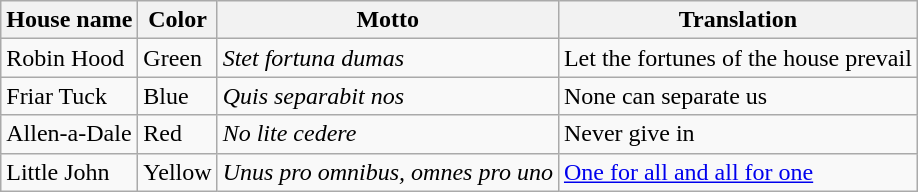<table class="wikitable">
<tr>
<th>House name</th>
<th>Color</th>
<th>Motto</th>
<th>Translation</th>
</tr>
<tr>
<td>Robin Hood</td>
<td>Green</td>
<td><em>Stet fortuna dumas</em></td>
<td>Let the fortunes of the house prevail</td>
</tr>
<tr>
<td>Friar Tuck</td>
<td>Blue</td>
<td><em>Quis separabit nos</em></td>
<td>None can separate us</td>
</tr>
<tr>
<td>Allen-a-Dale</td>
<td>Red</td>
<td><em>No lite cedere</em></td>
<td>Never give in</td>
</tr>
<tr>
<td>Little John</td>
<td>Yellow</td>
<td><em>Unus pro omnibus, omnes pro uno</em></td>
<td><a href='#'>One for all and all for one</a></td>
</tr>
</table>
